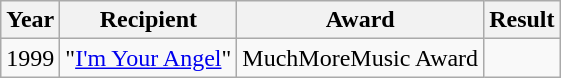<table class="wikitable">
<tr>
<th>Year</th>
<th>Recipient</th>
<th>Award</th>
<th>Result</th>
</tr>
<tr>
<td>1999</td>
<td>"<a href='#'>I'm Your Angel</a>"</td>
<td>MuchMoreMusic Award</td>
<td></td>
</tr>
</table>
